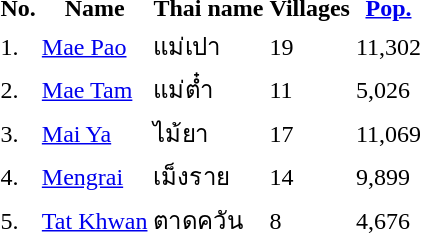<table>
<tr>
<th>No.</th>
<th>Name</th>
<th>Thai name</th>
<th>Villages</th>
<th><a href='#'>Pop.</a></th>
</tr>
<tr>
<td>1.</td>
<td><a href='#'>Mae Pao</a></td>
<td>แม่เปา</td>
<td>19</td>
<td>11,302</td>
<td></td>
</tr>
<tr>
<td>2.</td>
<td><a href='#'>Mae Tam</a></td>
<td>แม่ต๋ำ</td>
<td>11</td>
<td>5,026</td>
<td></td>
</tr>
<tr>
<td>3.</td>
<td><a href='#'>Mai Ya</a></td>
<td>ไม้ยา</td>
<td>17</td>
<td>11,069</td>
<td></td>
</tr>
<tr>
<td>4.</td>
<td><a href='#'>Mengrai</a></td>
<td>เม็งราย</td>
<td>14</td>
<td>9,899</td>
<td></td>
</tr>
<tr>
<td>5.</td>
<td><a href='#'>Tat Khwan</a></td>
<td>ตาดควัน</td>
<td>8</td>
<td>4,676</td>
<td></td>
</tr>
</table>
